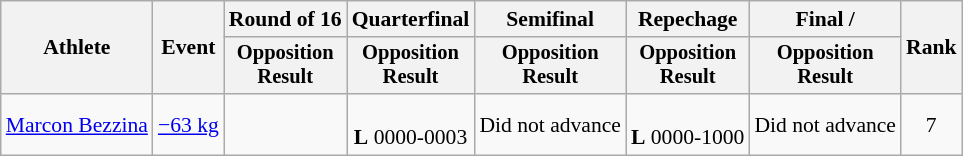<table class="wikitable" style="font-size:90%">
<tr>
<th rowspan=2>Athlete</th>
<th rowspan=2>Event</th>
<th>Round of 16</th>
<th>Quarterfinal</th>
<th>Semifinal</th>
<th>Repechage</th>
<th>Final / </th>
<th rowspan=2>Rank</th>
</tr>
<tr style="font-size: 95%">
<th>Opposition<br>Result</th>
<th>Opposition<br>Result</th>
<th>Opposition<br>Result</th>
<th>Opposition<br>Result</th>
<th>Opposition<br>Result</th>
</tr>
<tr align=center>
<td align=left><a href='#'>Marcon Bezzina</a></td>
<td align=left><a href='#'>−63 kg</a></td>
<td></td>
<td><br><strong>L</strong> 0000-0003</td>
<td>Did not advance</td>
<td><br><strong>L</strong> 0000-1000</td>
<td>Did not advance</td>
<td>7</td>
</tr>
</table>
